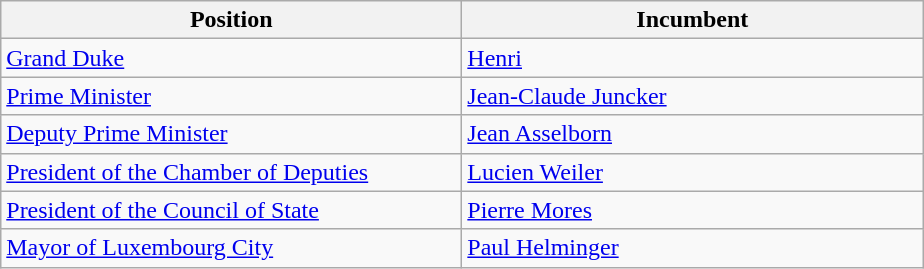<table class="wikitable">
<tr>
<th width="300">Position</th>
<th width="300">Incumbent</th>
</tr>
<tr>
<td><a href='#'>Grand Duke</a></td>
<td><a href='#'>Henri</a></td>
</tr>
<tr>
<td><a href='#'>Prime Minister</a></td>
<td><a href='#'>Jean-Claude Juncker</a></td>
</tr>
<tr>
<td><a href='#'>Deputy Prime Minister</a></td>
<td><a href='#'>Jean Asselborn</a></td>
</tr>
<tr>
<td><a href='#'>President of the Chamber of Deputies</a></td>
<td><a href='#'>Lucien Weiler</a></td>
</tr>
<tr>
<td><a href='#'>President of the Council of State</a></td>
<td><a href='#'>Pierre Mores</a></td>
</tr>
<tr>
<td><a href='#'>Mayor of Luxembourg City</a></td>
<td><a href='#'>Paul Helminger</a></td>
</tr>
</table>
